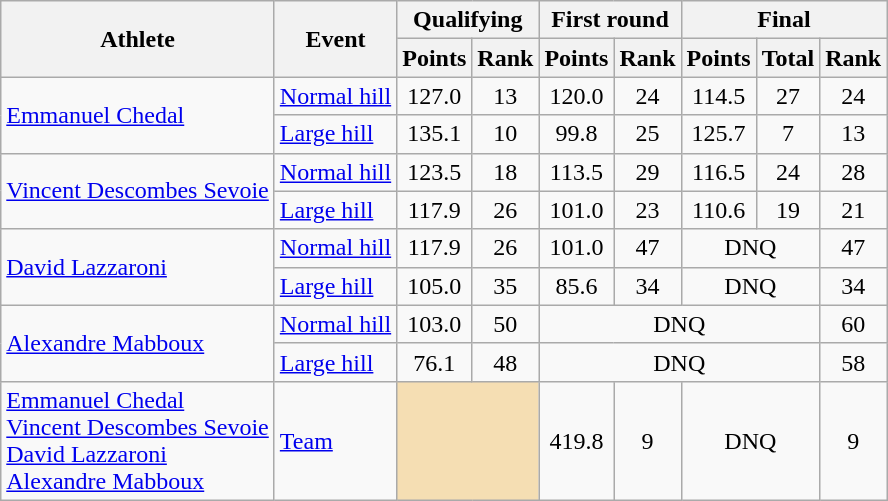<table class="wikitable">
<tr>
<th rowspan="2">Athlete</th>
<th rowspan="2">Event</th>
<th colspan="2">Qualifying</th>
<th colspan="2">First round</th>
<th colspan="3">Final</th>
</tr>
<tr>
<th>Points</th>
<th>Rank</th>
<th>Points</th>
<th>Rank</th>
<th>Points</th>
<th>Total</th>
<th>Rank</th>
</tr>
<tr>
<td rowspan=2><a href='#'>Emmanuel Chedal</a></td>
<td><a href='#'>Normal hill</a></td>
<td align="center">127.0</td>
<td align="center">13</td>
<td align="center">120.0</td>
<td align="center">24</td>
<td align="center">114.5</td>
<td align="center">27</td>
<td align="center">24</td>
</tr>
<tr>
<td><a href='#'>Large hill</a></td>
<td align="center">135.1</td>
<td align="center">10</td>
<td align="center">99.8</td>
<td align="center">25</td>
<td align="center">125.7</td>
<td align="center">7</td>
<td align="center">13</td>
</tr>
<tr>
<td rowspan=2><a href='#'>Vincent Descombes Sevoie</a></td>
<td><a href='#'>Normal hill</a></td>
<td align="center">123.5</td>
<td align="center">18</td>
<td align="center">113.5</td>
<td align="center">29</td>
<td align="center">116.5</td>
<td align="center">24</td>
<td align="center">28</td>
</tr>
<tr>
<td><a href='#'>Large hill</a></td>
<td align="center">117.9</td>
<td align="center">26</td>
<td align="center">101.0</td>
<td align="center">23</td>
<td align="center">110.6</td>
<td align="center">19</td>
<td align="center">21</td>
</tr>
<tr>
<td rowspan=2><a href='#'>David Lazzaroni</a></td>
<td><a href='#'>Normal hill</a></td>
<td align="center">117.9</td>
<td align="center">26</td>
<td align="center">101.0</td>
<td align="center">47</td>
<td colspan= 2 align="center">DNQ</td>
<td align="center">47</td>
</tr>
<tr>
<td><a href='#'>Large hill</a></td>
<td align="center">105.0</td>
<td align="center">35</td>
<td align="center">85.6</td>
<td align="center">34</td>
<td colspan= 2 align="center">DNQ</td>
<td align="center">34</td>
</tr>
<tr>
<td rowspan=2><a href='#'>Alexandre Mabboux</a></td>
<td><a href='#'>Normal hill</a></td>
<td align="center">103.0</td>
<td align="center">50</td>
<td colspan= 4 align="center">DNQ</td>
<td align="center">60</td>
</tr>
<tr>
<td><a href='#'>Large hill</a></td>
<td align="center">76.1</td>
<td align="center">48</td>
<td colspan= 4 align="center">DNQ</td>
<td align="center">58</td>
</tr>
<tr>
<td><a href='#'>Emmanuel Chedal</a><br><a href='#'>Vincent Descombes Sevoie</a><br><a href='#'>David Lazzaroni</a><br><a href='#'>Alexandre Mabboux</a></td>
<td><a href='#'>Team</a></td>
<td colspan= 2 bgcolor="wheat"></td>
<td align="center">419.8</td>
<td align="center">9</td>
<td colspan= 2 align="center">DNQ</td>
<td align="center">9</td>
</tr>
</table>
